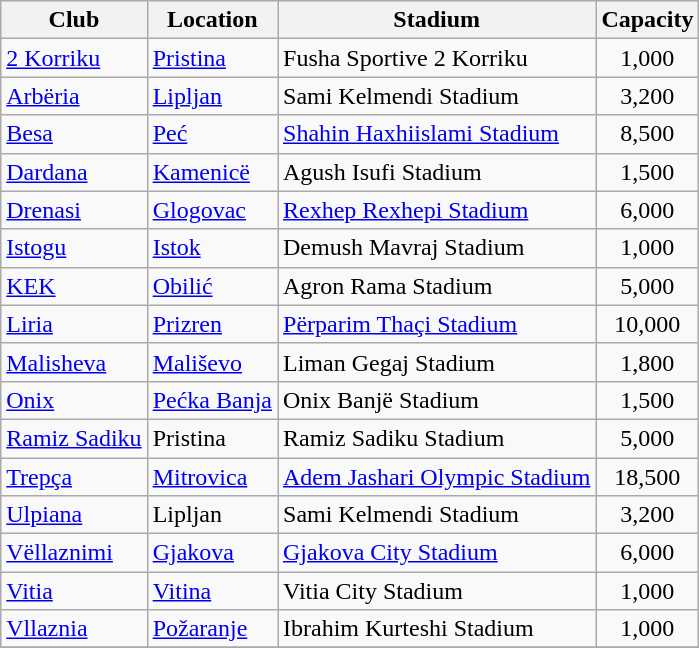<table class="wikitable sortable">
<tr>
<th>Club</th>
<th>Location</th>
<th>Stadium</th>
<th>Capacity</th>
</tr>
<tr>
<td><a href='#'>2 Korriku</a></td>
<td><a href='#'>Pristina</a></td>
<td>Fusha Sportive 2 Korriku</td>
<td align=center>1,000</td>
</tr>
<tr>
<td><a href='#'>Arbëria</a></td>
<td><a href='#'>Lipljan</a></td>
<td>Sami Kelmendi Stadium</td>
<td align=center>3,200</td>
</tr>
<tr>
<td><a href='#'>Besa</a></td>
<td><a href='#'>Peć</a></td>
<td><a href='#'>Shahin Haxhiislami Stadium</a></td>
<td align=center>8,500</td>
</tr>
<tr>
<td><a href='#'>Dardana</a></td>
<td><a href='#'>Kamenicë</a></td>
<td>Agush Isufi Stadium</td>
<td align=center>1,500</td>
</tr>
<tr>
<td><a href='#'>Drenasi</a></td>
<td><a href='#'>Glogovac</a></td>
<td><a href='#'>Rexhep Rexhepi Stadium</a></td>
<td align=center>6,000</td>
</tr>
<tr>
<td><a href='#'>Istogu</a></td>
<td><a href='#'>Istok</a></td>
<td>Demush Mavraj Stadium</td>
<td align=center>1,000</td>
</tr>
<tr>
<td><a href='#'>KEK</a></td>
<td><a href='#'>Obilić</a></td>
<td>Agron Rama Stadium</td>
<td align=center>5,000</td>
</tr>
<tr>
<td><a href='#'>Liria</a></td>
<td><a href='#'>Prizren</a></td>
<td><a href='#'>Përparim Thaçi Stadium</a></td>
<td align=center>10,000</td>
</tr>
<tr>
<td><a href='#'>Malisheva</a></td>
<td><a href='#'>Mališevo</a></td>
<td>Liman Gegaj Stadium</td>
<td align=center>1,800</td>
</tr>
<tr>
<td><a href='#'>Onix</a></td>
<td><a href='#'>Pećka Banja</a></td>
<td>Onix Banjë Stadium</td>
<td align=center>1,500</td>
</tr>
<tr>
<td><a href='#'>Ramiz Sadiku</a></td>
<td>Pristina</td>
<td>Ramiz Sadiku Stadium</td>
<td align=center>5,000</td>
</tr>
<tr>
<td><a href='#'>Trepça</a></td>
<td><a href='#'>Mitrovica</a></td>
<td><a href='#'>Adem Jashari Olympic Stadium</a></td>
<td align=center>18,500</td>
</tr>
<tr>
<td><a href='#'>Ulpiana</a></td>
<td>Lipljan</td>
<td>Sami Kelmendi Stadium</td>
<td align=center>3,200</td>
</tr>
<tr>
<td><a href='#'>Vëllaznimi</a></td>
<td><a href='#'>Gjakova</a></td>
<td><a href='#'>Gjakova City Stadium</a></td>
<td align=center>6,000</td>
</tr>
<tr>
<td><a href='#'>Vitia</a></td>
<td><a href='#'>Vitina</a></td>
<td>Vitia City Stadium</td>
<td align=center>1,000</td>
</tr>
<tr>
<td><a href='#'>Vllaznia</a></td>
<td><a href='#'>Požaranje</a></td>
<td>Ibrahim Kurteshi Stadium</td>
<td align=center>1,000</td>
</tr>
<tr>
</tr>
</table>
